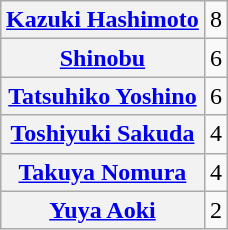<table class="wikitable" style="margin: 1em auto 1em auto;text-align:center">
<tr>
<th><a href='#'>Kazuki Hashimoto</a></th>
<td>8</td>
</tr>
<tr>
<th><a href='#'>Shinobu</a></th>
<td>6</td>
</tr>
<tr>
<th><a href='#'>Tatsuhiko Yoshino</a></th>
<td>6</td>
</tr>
<tr>
<th><a href='#'>Toshiyuki Sakuda</a></th>
<td>4</td>
</tr>
<tr>
<th><a href='#'>Takuya Nomura</a></th>
<td>4</td>
</tr>
<tr>
<th><a href='#'>Yuya Aoki</a></th>
<td>2</td>
</tr>
</table>
